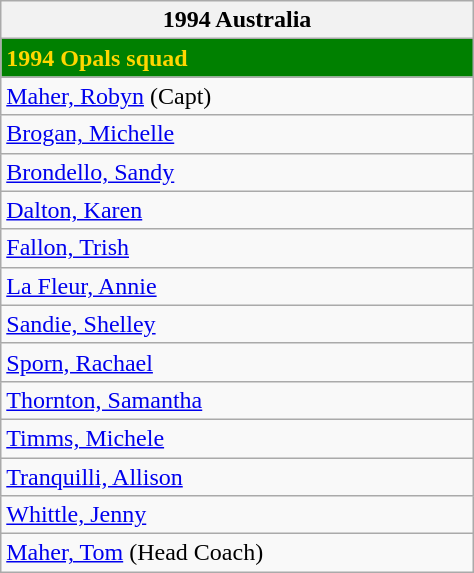<table class="wikitable collapsible autocollapse" width=25%>
<tr>
<th>1994 Australia</th>
</tr>
<tr>
<td bgcolor=green style="color:gold; width:200px"><strong>1994 Opals squad</strong></td>
</tr>
<tr>
<td><a href='#'>Maher, Robyn</a> (Capt)</td>
</tr>
<tr>
<td><a href='#'>Brogan, Michelle</a></td>
</tr>
<tr>
<td><a href='#'>Brondello, Sandy</a></td>
</tr>
<tr>
<td><a href='#'>Dalton, Karen</a></td>
</tr>
<tr>
<td><a href='#'>Fallon, Trish</a></td>
</tr>
<tr>
<td><a href='#'>La Fleur, Annie</a></td>
</tr>
<tr>
<td><a href='#'>Sandie, Shelley</a></td>
</tr>
<tr>
<td><a href='#'>Sporn, Rachael</a></td>
</tr>
<tr>
<td><a href='#'>Thornton, Samantha</a></td>
</tr>
<tr>
<td><a href='#'>Timms, Michele</a></td>
</tr>
<tr>
<td><a href='#'>Tranquilli, Allison</a></td>
</tr>
<tr>
<td><a href='#'>Whittle, Jenny</a></td>
</tr>
<tr>
<td><a href='#'>Maher, Tom</a> (Head Coach)</td>
</tr>
</table>
